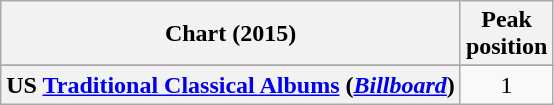<table class="wikitable plainrowheaders sortable">
<tr>
<th>Chart (2015)</th>
<th>Peak<br>position</th>
</tr>
<tr>
</tr>
<tr>
</tr>
<tr>
</tr>
<tr>
<th scope="row">US <a href='#'>Traditional Classical Albums</a> (<em><a href='#'>Billboard</a></em>)</th>
<td align="center">1</td>
</tr>
</table>
